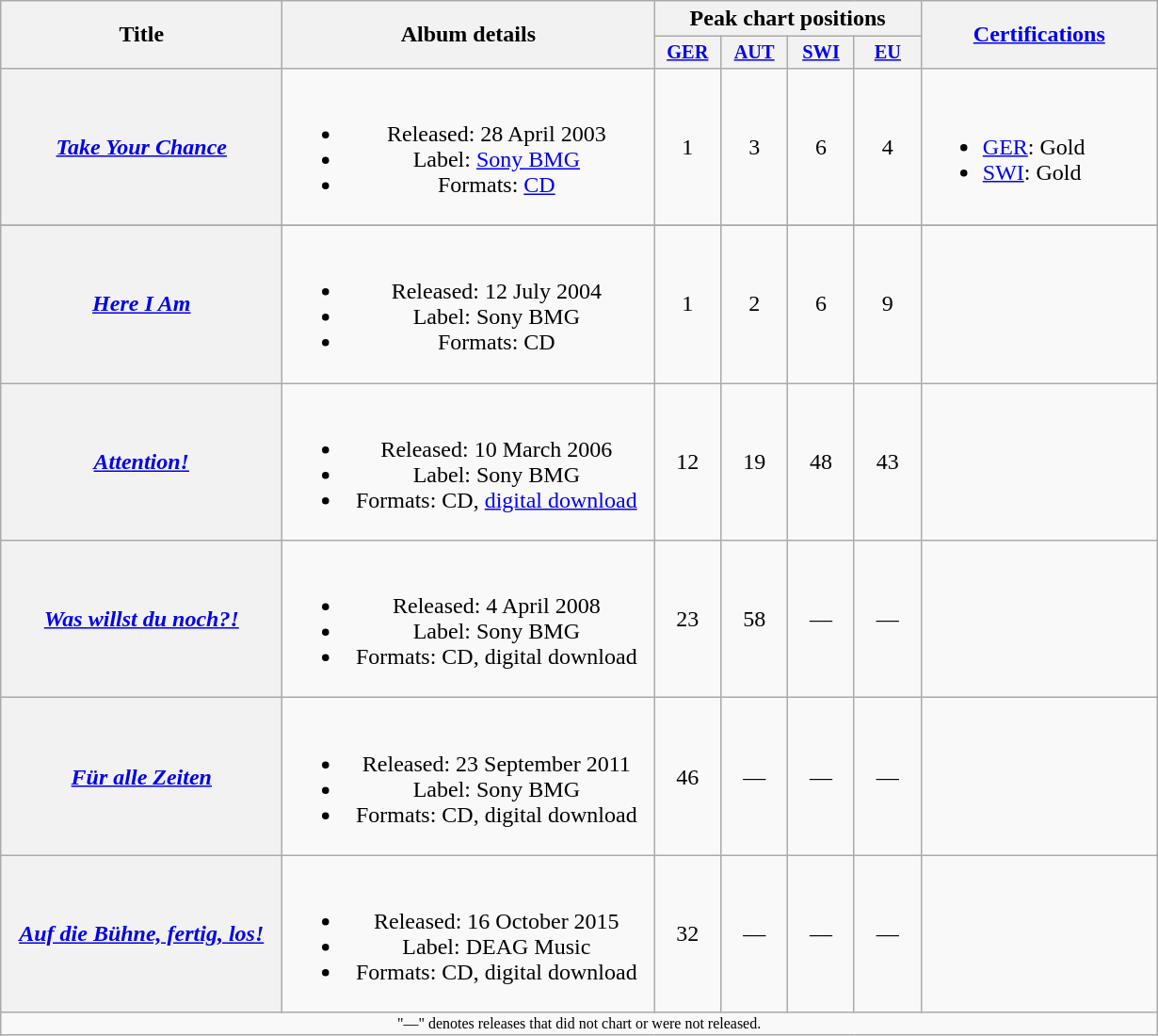<table class="wikitable plainrowheaders" style="text-align:center;" border="1">
<tr>
<th scope="col" rowspan="2" style="width:12em;">Title</th>
<th scope="col" rowspan="2" style="width:16em;">Album details</th>
<th scope="col" colspan="4">Peak chart positions</th>
<th scope="col" rowspan="2" style="width:10em;"><a href='#'>Certifications</a></th>
</tr>
<tr>
<th style="width:3em;font-size:85%"><a href='#'>GER</a><br></th>
<th style="width:3em;font-size:85%"><a href='#'>AUT</a><br></th>
<th style="width:3em;font-size:85%"><a href='#'>SWI</a><br></th>
<th style="width:3em;font-size:85%"><a href='#'>EU</a><br></th>
</tr>
<tr>
<th scope="row"><em><a href='#'>Take Your Chance</a></em></th>
<td><br><ul><li>Released: 28 April 2003</li><li>Label: <a href='#'>Sony BMG</a></li><li>Formats: <a href='#'>CD</a></li></ul></td>
<td>1</td>
<td>3</td>
<td>6</td>
<td>4</td>
<td align="left"><br><ul><li><a href='#'>GER</a>: Gold</li><li><a href='#'>SWI</a>: Gold</li></ul></td>
</tr>
<tr>
</tr>
<tr>
<th scope="row"><em><a href='#'>Here I Am</a></em></th>
<td><br><ul><li>Released: 12 July 2004</li><li>Label: Sony BMG</li><li>Formats: CD</li></ul></td>
<td>1</td>
<td>2</td>
<td>6</td>
<td>9</td>
<td></td>
</tr>
<tr>
<th scope="row"><em><a href='#'>Attention!</a></em></th>
<td><br><ul><li>Released: 10 March 2006</li><li>Label: Sony BMG</li><li>Formats: CD, <a href='#'>digital download</a></li></ul></td>
<td>12</td>
<td>19</td>
<td>48</td>
<td>43</td>
<td></td>
</tr>
<tr>
<th scope="row"><em><a href='#'>Was willst du noch?!</a></em></th>
<td><br><ul><li>Released: 4 April 2008</li><li>Label: Sony BMG</li><li>Formats: CD, digital download</li></ul></td>
<td>23</td>
<td>58</td>
<td>—</td>
<td>—</td>
<td></td>
</tr>
<tr>
<th scope="row"><em><a href='#'>Für alle Zeiten</a></em></th>
<td><br><ul><li>Released: 23 September 2011</li><li>Label: Sony BMG</li><li>Formats: CD, digital download</li></ul></td>
<td>46</td>
<td>—</td>
<td>—</td>
<td>—</td>
<td></td>
</tr>
<tr>
<th scope="row"><em><a href='#'>Auf die Bühne, fertig, los!</a></em></th>
<td><br><ul><li>Released: 16 October 2015</li><li>Label: DEAG Music</li><li>Formats: CD, digital download</li></ul></td>
<td>32</td>
<td>—</td>
<td>—</td>
<td>—</td>
<td></td>
</tr>
<tr>
<td align="center" colspan="16" style="font-size: 8pt">"—" denotes releases that did not chart or were not released.</td>
</tr>
</table>
